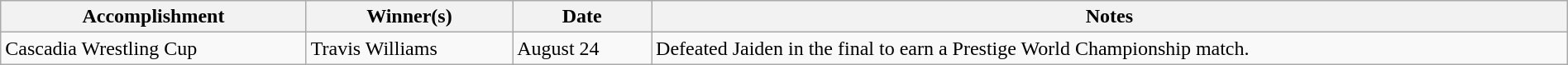<table class="wikitable" style="width:100%;">
<tr>
<th>Accomplishment</th>
<th>Winner(s)</th>
<th>Date</th>
<th>Notes</th>
</tr>
<tr>
<td>Cascadia Wrestling Cup</td>
<td>Travis Williams</td>
<td>August 24<br></td>
<td>Defeated Jaiden in the final to earn a Prestige World Championship match.</td>
</tr>
</table>
